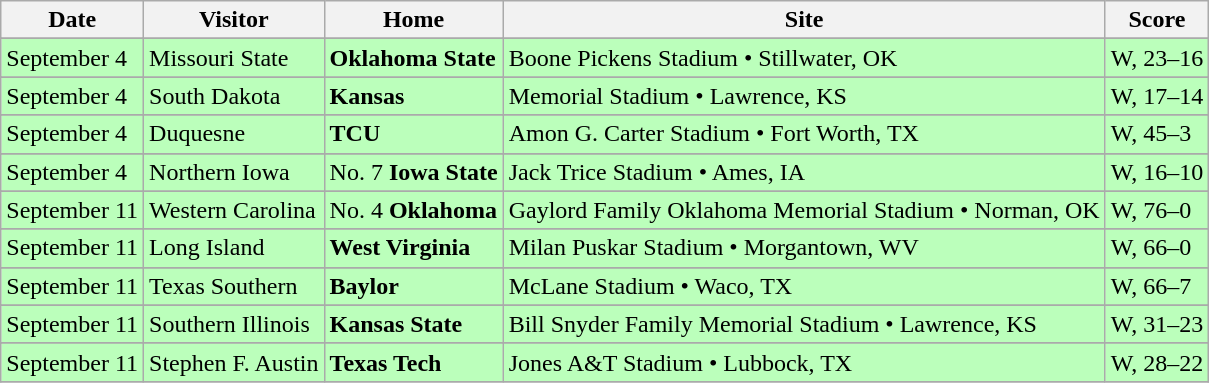<table class="wikitable">
<tr>
<th>Date</th>
<th>Visitor</th>
<th>Home</th>
<th>Site</th>
<th>Score</th>
</tr>
<tr>
</tr>
<tr style="background:#bfb">
<td>September 4</td>
<td>Missouri State</td>
<td><strong>Oklahoma State</strong></td>
<td>Boone Pickens Stadium • Stillwater, OK</td>
<td>W, 23–16</td>
</tr>
<tr>
</tr>
<tr style="background:#bfb">
<td>September 4</td>
<td>South Dakota</td>
<td><strong>Kansas</strong></td>
<td>Memorial Stadium • Lawrence, KS</td>
<td>W, 17–14</td>
</tr>
<tr>
</tr>
<tr style="background:#bfb">
<td>September 4</td>
<td>Duquesne</td>
<td><strong>TCU</strong></td>
<td>Amon G. Carter Stadium • Fort Worth, TX</td>
<td>W, 45–3</td>
</tr>
<tr>
</tr>
<tr style="background:#bfb">
<td>September 4</td>
<td>Northern Iowa</td>
<td>No. 7 <strong>Iowa State</strong></td>
<td>Jack Trice Stadium • Ames, IA</td>
<td>W, 16–10</td>
</tr>
<tr>
</tr>
<tr style="background:#bfb;">
<td>September 11</td>
<td>Western Carolina</td>
<td>No. 4 <strong>Oklahoma</strong></td>
<td>Gaylord Family Oklahoma Memorial Stadium • Norman, OK</td>
<td>W, 76–0</td>
</tr>
<tr>
</tr>
<tr style="background:#bfb;">
<td>September 11</td>
<td>Long Island</td>
<td><strong>West Virginia</strong></td>
<td>Milan Puskar Stadium • Morgantown, WV</td>
<td>W, 66–0</td>
</tr>
<tr>
</tr>
<tr style="background:#bfb;">
<td>September 11</td>
<td>Texas Southern</td>
<td><strong>Baylor</strong></td>
<td>McLane Stadium • Waco, TX</td>
<td>W, 66–7</td>
</tr>
<tr>
</tr>
<tr style="background:#bfb;">
<td>September 11</td>
<td>Southern Illinois</td>
<td><strong>Kansas State</strong></td>
<td>Bill Snyder Family Memorial Stadium • Lawrence, KS</td>
<td>W, 31–23</td>
</tr>
<tr>
</tr>
<tr style="background:#bfb;">
<td>September 11</td>
<td>Stephen F. Austin</td>
<td><strong>Texas Tech</strong></td>
<td>Jones A&T Stadium • Lubbock, TX</td>
<td>W, 28–22</td>
</tr>
<tr>
</tr>
</table>
